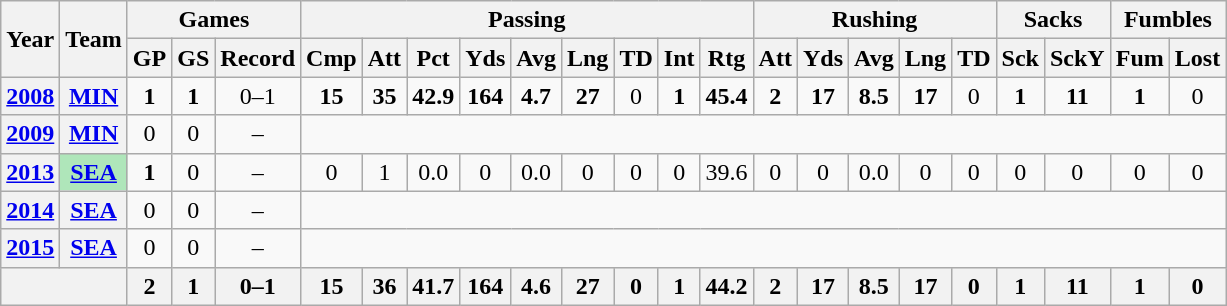<table class=wikitable style="text-align:center;">
<tr>
<th rowspan="2">Year</th>
<th rowspan="2">Team</th>
<th colspan="3">Games</th>
<th colspan="9">Passing</th>
<th colspan="5">Rushing</th>
<th colspan="2">Sacks</th>
<th colspan="2">Fumbles</th>
</tr>
<tr>
<th>GP</th>
<th>GS</th>
<th>Record</th>
<th>Cmp</th>
<th>Att</th>
<th>Pct</th>
<th>Yds</th>
<th>Avg</th>
<th>Lng</th>
<th>TD</th>
<th>Int</th>
<th>Rtg</th>
<th>Att</th>
<th>Yds</th>
<th>Avg</th>
<th>Lng</th>
<th>TD</th>
<th>Sck</th>
<th>SckY</th>
<th>Fum</th>
<th>Lost</th>
</tr>
<tr>
<th><a href='#'>2008</a></th>
<th><a href='#'>MIN</a></th>
<td><strong>1</strong></td>
<td><strong>1</strong></td>
<td>0–1</td>
<td><strong>15</strong></td>
<td><strong>35</strong></td>
<td><strong>42.9</strong></td>
<td><strong>164</strong></td>
<td><strong>4.7</strong></td>
<td><strong>27</strong></td>
<td>0</td>
<td><strong>1</strong></td>
<td><strong>45.4</strong></td>
<td><strong>2</strong></td>
<td><strong>17</strong></td>
<td><strong>8.5</strong></td>
<td><strong>17</strong></td>
<td>0</td>
<td><strong>1</strong></td>
<td><strong>11</strong></td>
<td><strong>1</strong></td>
<td>0</td>
</tr>
<tr>
<th><a href='#'>2009</a></th>
<th><a href='#'>MIN</a></th>
<td>0</td>
<td>0</td>
<td>–</td>
<td colspan="18"></td>
</tr>
<tr>
<th><a href='#'>2013</a></th>
<th style="background:#afe6ba;"><a href='#'>SEA</a></th>
<td><strong>1</strong></td>
<td>0</td>
<td>–</td>
<td>0</td>
<td>1</td>
<td>0.0</td>
<td>0</td>
<td>0.0</td>
<td>0</td>
<td>0</td>
<td>0</td>
<td>39.6</td>
<td>0</td>
<td>0</td>
<td>0.0</td>
<td>0</td>
<td>0</td>
<td>0</td>
<td>0</td>
<td>0</td>
<td>0</td>
</tr>
<tr>
<th><a href='#'>2014</a></th>
<th><a href='#'>SEA</a></th>
<td>0</td>
<td>0</td>
<td>–</td>
<td colspan="18"></td>
</tr>
<tr>
<th><a href='#'>2015</a></th>
<th><a href='#'>SEA</a></th>
<td>0</td>
<td>0</td>
<td>–</td>
<td colspan="18"></td>
</tr>
<tr>
<th colspan="2"></th>
<th>2</th>
<th>1</th>
<th>0–1</th>
<th>15</th>
<th>36</th>
<th>41.7</th>
<th>164</th>
<th>4.6</th>
<th>27</th>
<th>0</th>
<th>1</th>
<th>44.2</th>
<th>2</th>
<th>17</th>
<th>8.5</th>
<th>17</th>
<th>0</th>
<th>1</th>
<th>11</th>
<th>1</th>
<th>0</th>
</tr>
</table>
